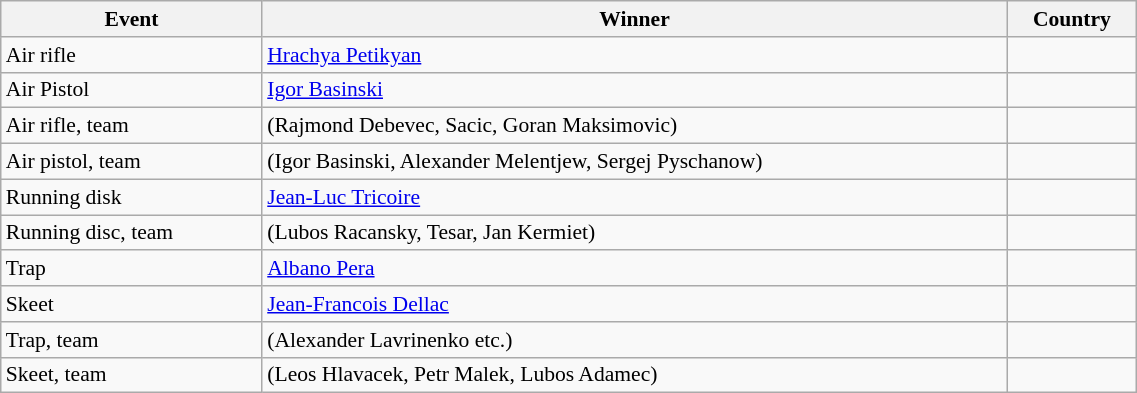<table class="wikitable sortable" width=60% style="font-size:90%; text-align:left;">
<tr>
<th>Event</th>
<th>Winner</th>
<th>Country</th>
</tr>
<tr>
<td>Air rifle</td>
<td><a href='#'>Hrachya Petikyan</a></td>
<td></td>
</tr>
<tr>
<td>Air Pistol</td>
<td><a href='#'>Igor Basinski</a></td>
<td></td>
</tr>
<tr>
<td>Air rifle, team</td>
<td>(Rajmond Debevec, Sacic, Goran Maksimovic)</td>
<td></td>
</tr>
<tr>
<td>Air pistol, team</td>
<td>(Igor Basinski, Alexander Melentjew, Sergej Pyschanow)</td>
<td></td>
</tr>
<tr>
<td>Running disk</td>
<td><a href='#'>Jean-Luc Tricoire</a></td>
<td></td>
</tr>
<tr>
<td>Running disc, team</td>
<td>(Lubos Racansky, Tesar, Jan Kermiet)</td>
<td></td>
</tr>
<tr>
<td>Trap</td>
<td><a href='#'>Albano Pera</a></td>
<td></td>
</tr>
<tr>
<td>Skeet</td>
<td><a href='#'>Jean-Francois Dellac</a></td>
<td></td>
</tr>
<tr>
<td>Trap, team</td>
<td>(Alexander Lavrinenko etc.)</td>
<td></td>
</tr>
<tr>
<td>Skeet, team</td>
<td>(Leos Hlavacek, Petr Malek, Lubos Adamec)</td>
<td></td>
</tr>
</table>
